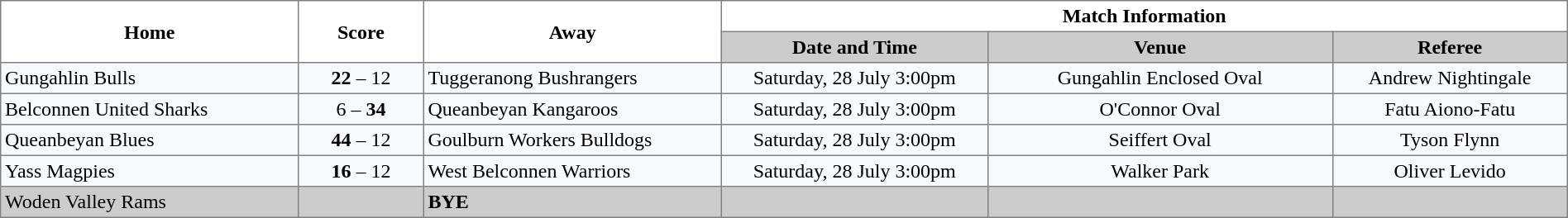<table border="1" cellpadding="3" cellspacing="0" width="100%" style="border-collapse:collapse;  text-align:center;">
<tr>
<th rowspan="2" width="19%">Home</th>
<th rowspan="2" width="8%">Score</th>
<th rowspan="2" width="19%">Away</th>
<th colspan="3">Match Information</th>
</tr>
<tr bgcolor="#CCCCCC">
<th width="17%">Date and Time</th>
<th width="22%">Venue</th>
<th width="50%">Referee</th>
</tr>
<tr style="text-align:center; background:#f5faff;">
<td align="left"> Gungahlin Bulls</td>
<td><strong>22</strong> – 12</td>
<td align="left"> Tuggeranong Bushrangers</td>
<td>Saturday, 28 July 3:00pm</td>
<td>Gungahlin Enclosed Oval</td>
<td>Andrew Nightingale</td>
</tr>
<tr style="text-align:center; background:#f5faff;">
<td align="left"> Belconnen United Sharks</td>
<td>6 – <strong>34</strong></td>
<td align="left"> Queanbeyan Kangaroos</td>
<td>Saturday, 28 July 3:00pm</td>
<td>O'Connor Oval</td>
<td>Fatu Aiono-Fatu</td>
</tr>
<tr style="text-align:center; background:#f5faff;">
<td align="left"> Queanbeyan Blues</td>
<td><strong>44</strong> – 12</td>
<td align="left"><strong></strong> Goulburn Workers Bulldogs</td>
<td>Saturday, 28 July 3:00pm</td>
<td>Seiffert Oval</td>
<td>Tyson Flynn</td>
</tr>
<tr style="text-align:center; background:#f5faff;">
<td align="left"> Yass Magpies</td>
<td><strong>16</strong> – 12</td>
<td align="left"> West Belconnen Warriors</td>
<td>Saturday, 28 July 3:00pm</td>
<td>Walker Park</td>
<td>Oliver Levido</td>
</tr>
<tr style="text-align:center; background:#CCCCCC;">
<td align="left"> Woden Valley Rams</td>
<td></td>
<td align="left"><strong>BYE</strong></td>
<td></td>
<td></td>
<td></td>
</tr>
</table>
